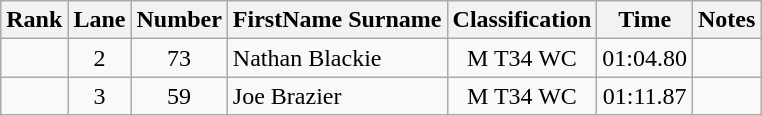<table class="wikitable sortable" style="text-align:center">
<tr>
<th>Rank</th>
<th>Lane</th>
<th>Number</th>
<th>FirstName Surname</th>
<th>Classification</th>
<th>Time</th>
<th>Notes</th>
</tr>
<tr>
<td></td>
<td>2</td>
<td>73</td>
<td style="text-align:left"> Nathan Blackie</td>
<td>M T34 WC</td>
<td>01:04.80</td>
<td></td>
</tr>
<tr>
<td></td>
<td>3</td>
<td>59</td>
<td style="text-align:left"> Joe Brazier</td>
<td>M T34 WC</td>
<td>01:11.87</td>
<td></td>
</tr>
</table>
